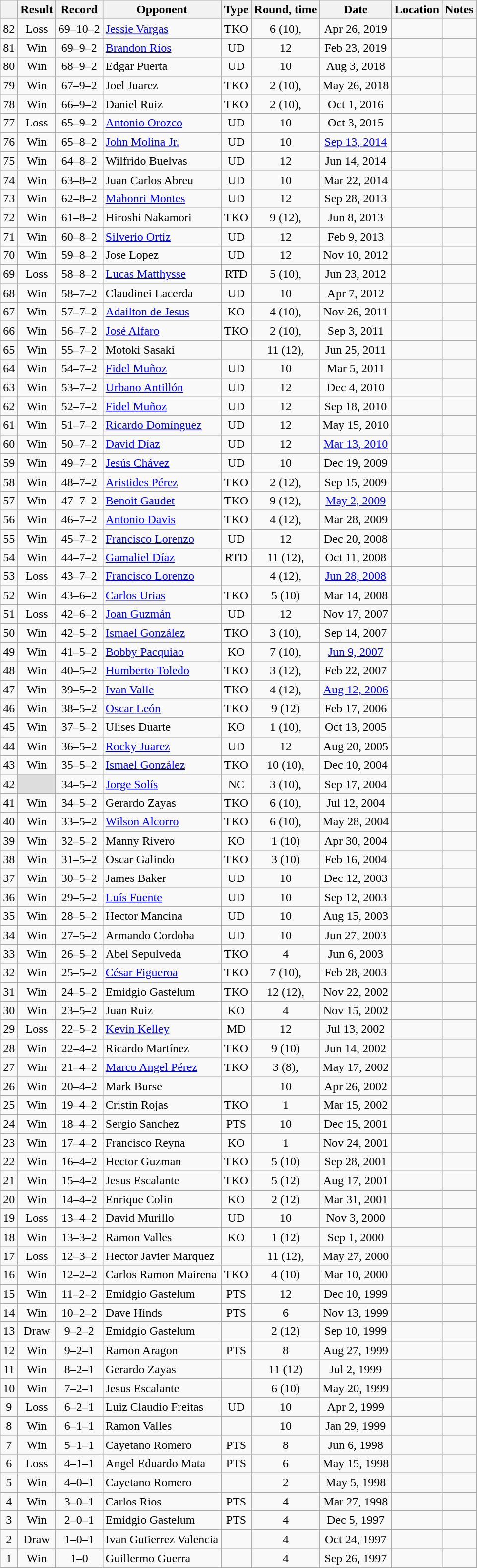<table class="wikitable" style="text-align:center">
<tr>
<th></th>
<th>Result</th>
<th>Record</th>
<th>Opponent</th>
<th>Type</th>
<th>Round, time</th>
<th>Date</th>
<th>Location</th>
<th>Notes</th>
</tr>
<tr>
<td>82</td>
<td>Loss</td>
<td>69–10–2 </td>
<td style="text-align:left;"><a href='#'>Jessie Vargas</a></td>
<td>TKO</td>
<td>6 (10), </td>
<td>Apr 26, 2019</td>
<td style="text-align:left;"></td>
<td></td>
</tr>
<tr>
<td>81</td>
<td>Win</td>
<td>69–9–2 </td>
<td style="text-align:left;"><a href='#'>Brandon Ríos</a></td>
<td>UD</td>
<td>12</td>
<td>Feb 23, 2019</td>
<td style="text-align:left;"></td>
<td></td>
</tr>
<tr>
<td>80</td>
<td>Win</td>
<td>68–9–2 </td>
<td style="text-align:left;">Edgar Puerta</td>
<td>UD</td>
<td>10</td>
<td>Aug 3, 2018</td>
<td style="text-align:left;"></td>
<td></td>
</tr>
<tr>
<td>79</td>
<td>Win</td>
<td>67–9–2  </td>
<td style="text-align:left;">Joel Juarez</td>
<td>TKO</td>
<td>2 (10), </td>
<td>May 26, 2018</td>
<td style="text-align:left;"></td>
<td></td>
</tr>
<tr>
<td>78</td>
<td>Win</td>
<td>66–9–2  </td>
<td style="text-align:left;">Daniel Ruiz</td>
<td>TKO</td>
<td>2 (10), </td>
<td>Oct 1, 2016</td>
<td style="text-align:left;"></td>
<td></td>
</tr>
<tr>
<td>77</td>
<td>Loss</td>
<td>65–9–2  </td>
<td style="text-align:left;"><a href='#'>Antonio Orozco</a></td>
<td>UD</td>
<td>10</td>
<td>Oct 3, 2015</td>
<td style="text-align:left;"></td>
<td></td>
</tr>
<tr>
<td>76</td>
<td>Win</td>
<td>65–8–2  </td>
<td style="text-align:left;"><a href='#'>John Molina Jr.</a></td>
<td>UD</td>
<td>10</td>
<td><a href='#'>Sep 13, 2014</a></td>
<td style="text-align:left;"></td>
<td style="text-align:left;"></td>
</tr>
<tr>
<td>75</td>
<td>Win</td>
<td>64–8–2 </td>
<td style="text-align:left;">Wilfrido Buelvas</td>
<td>UD</td>
<td>12</td>
<td>Jun 14, 2014</td>
<td style="text-align:left;"></td>
<td style="text-align:left;"></td>
</tr>
<tr>
<td>74</td>
<td>Win</td>
<td>63–8–2 </td>
<td style="text-align:left;">Juan Carlos Abreu</td>
<td>UD</td>
<td>10</td>
<td>Mar 22, 2014</td>
<td style="text-align:left;"></td>
<td></td>
</tr>
<tr>
<td>73</td>
<td>Win</td>
<td>62–8–2  </td>
<td style="text-align:left;"><a href='#'>Mahonri Montes</a></td>
<td>UD</td>
<td>12</td>
<td>Sep 28, 2013</td>
<td style="text-align:left;"></td>
<td style="text-align:left;"></td>
</tr>
<tr>
<td>72</td>
<td>Win</td>
<td>61–8–2 </td>
<td style="text-align:left;">Hiroshi Nakamori</td>
<td>TKO</td>
<td>9 (12), </td>
<td>Jun 8, 2013</td>
<td style="text-align:left;"></td>
<td style="text-align:left;"></td>
</tr>
<tr>
<td>71</td>
<td>Win</td>
<td>60–8–2  </td>
<td style="text-align:left;"><a href='#'>Silverio Ortiz</a></td>
<td>UD</td>
<td>12</td>
<td>Feb 9, 2013</td>
<td style="text-align:left;"></td>
<td style="text-align:left;"></td>
</tr>
<tr>
<td>70</td>
<td>Win</td>
<td>59–8–2 </td>
<td style="text-align:left;">Jose Lopez</td>
<td>UD</td>
<td>12</td>
<td>Nov 10, 2012</td>
<td style="text-align:left;"></td>
<td style="text-align:left;"></td>
</tr>
<tr>
<td>69</td>
<td>Loss</td>
<td>58–8–2  </td>
<td style="text-align:left;"><a href='#'>Lucas Matthysse</a></td>
<td>RTD</td>
<td>5 (10), </td>
<td>Jun 23, 2012</td>
<td style="text-align:left;"></td>
<td style="text-align:left;"></td>
</tr>
<tr>
<td>68</td>
<td>Win</td>
<td>58–7–2  </td>
<td style="text-align:left;">Claudinei Lacerda</td>
<td>UD</td>
<td>10</td>
<td>Apr 7, 2012</td>
<td style="text-align:left;"></td>
<td></td>
</tr>
<tr>
<td>67</td>
<td>Win</td>
<td>57–7–2 </td>
<td style="text-align:left;"><a href='#'>Adailton de Jesus</a></td>
<td>KO</td>
<td>4 (10), </td>
<td>Nov 26, 2011</td>
<td style="text-align:left;"></td>
<td></td>
</tr>
<tr>
<td>66</td>
<td>Win</td>
<td>56–7–2  </td>
<td style="text-align:left;"><a href='#'>José Alfaro</a></td>
<td>TKO</td>
<td>2 (10), </td>
<td>Sep 3, 2011</td>
<td style="text-align:left;"></td>
<td></td>
</tr>
<tr>
<td>65</td>
<td>Win</td>
<td>55–7–2  </td>
<td style="text-align:left;">Motoki Sasaki</td>
<td></td>
<td>11 (12), </td>
<td>Jun 25, 2011</td>
<td style="text-align:left;"></td>
<td style="text-align:left;"></td>
</tr>
<tr>
<td>64</td>
<td>Win</td>
<td>54–7–2 </td>
<td style="text-align:left;"><a href='#'>Fidel Muñoz</a></td>
<td>UD</td>
<td>10</td>
<td>Mar 5, 2011</td>
<td style="text-align:left;"></td>
<td></td>
</tr>
<tr>
<td>63</td>
<td>Win</td>
<td>53–7–2 </td>
<td style="text-align:left;"><a href='#'>Urbano Antillón</a></td>
<td>UD</td>
<td>12</td>
<td>Dec 4, 2010</td>
<td style="text-align:left;"></td>
<td style="text-align:left;"></td>
</tr>
<tr>
<td>62</td>
<td>Win</td>
<td>52–7–2  </td>
<td style="text-align:left;"><a href='#'>Fidel Muñoz</a></td>
<td>UD</td>
<td>12</td>
<td>Sep 18, 2010</td>
<td style="text-align:left;"></td>
<td style="text-align:left;"></td>
</tr>
<tr>
<td>61</td>
<td>Win</td>
<td>51–7–2 </td>
<td style="text-align:left;"><a href='#'>Ricardo Domínguez</a></td>
<td>UD</td>
<td>12</td>
<td>May 15, 2010</td>
<td style="text-align:left;"></td>
<td style="text-align:left;"></td>
</tr>
<tr>
<td>60</td>
<td>Win</td>
<td>50–7–2  </td>
<td style="text-align:left;"><a href='#'>David Díaz</a></td>
<td>UD</td>
<td>12</td>
<td><a href='#'>Mar 13, 2010</a></td>
<td style="text-align:left;"></td>
<td style="text-align:left;"></td>
</tr>
<tr>
<td>59</td>
<td>Win</td>
<td>49–7–2 </td>
<td style="text-align:left;"><a href='#'>Jesús Chávez</a></td>
<td>UD</td>
<td>10</td>
<td>Dec 19, 2009</td>
<td style="text-align:left;"></td>
<td></td>
</tr>
<tr>
<td>58</td>
<td>Win</td>
<td>48–7–2  </td>
<td style="text-align:left;"><a href='#'>Aristides Pérez</a></td>
<td>TKO</td>
<td>2 (12), </td>
<td>Sep 15, 2009</td>
<td style="text-align:left;"></td>
<td style="text-align:left;"></td>
</tr>
<tr>
<td>57</td>
<td>Win</td>
<td>47–7–2 </td>
<td style="text-align:left;"><a href='#'>Benoit Gaudet</a></td>
<td>TKO</td>
<td>9 (12), </td>
<td><a href='#'>May 2, 2009</a></td>
<td style="text-align:left;"></td>
<td style="text-align:left;"></td>
</tr>
<tr>
<td>56</td>
<td>Win</td>
<td>46–7–2  </td>
<td style="text-align:left;"><a href='#'>Antonio Davis</a></td>
<td>TKO</td>
<td>4 (12), </td>
<td>Mar 28, 2009</td>
<td style="text-align:left;"></td>
<td style="text-align:left;"></td>
</tr>
<tr>
<td>55</td>
<td>Win</td>
<td>45–7–2  </td>
<td style="text-align:left;"><a href='#'>Francisco Lorenzo</a></td>
<td>UD</td>
<td>12</td>
<td>Dec 20, 2008</td>
<td style="text-align:left;"></td>
<td style="text-align:left;"></td>
</tr>
<tr>
<td>54</td>
<td>Win</td>
<td>44–7–2  </td>
<td style="text-align:left;"><a href='#'>Gamaliel Díaz</a></td>
<td>RTD</td>
<td>11 (12), </td>
<td>Oct 11, 2008</td>
<td style="text-align:left;"></td>
<td style="text-align:left;"></td>
</tr>
<tr>
<td>53</td>
<td>Loss</td>
<td>43–7–2 </td>
<td style="text-align:left;"><a href='#'>Francisco Lorenzo</a></td>
<td></td>
<td>4 (12), </td>
<td><a href='#'>Jun 28, 2008</a></td>
<td style="text-align:left;"></td>
<td style="text-align:left;"></td>
</tr>
<tr>
<td>52</td>
<td>Win</td>
<td>43–6–2 </td>
<td style="text-align:left;"><a href='#'>Carlos Urias</a></td>
<td>TKO</td>
<td>5 (10)</td>
<td>Mar 14, 2008</td>
<td style="text-align:left;"></td>
<td></td>
</tr>
<tr>
<td>51</td>
<td>Loss</td>
<td>42–6–2  </td>
<td style="text-align:left;"><a href='#'>Joan Guzmán</a></td>
<td>UD</td>
<td>12</td>
<td>Nov 17, 2007</td>
<td style="text-align:left;"></td>
<td style="text-align:left;"></td>
</tr>
<tr>
<td>50</td>
<td>Win</td>
<td>42–5–2 </td>
<td style="text-align:left;"><a href='#'>Ismael González</a></td>
<td>TKO</td>
<td>3 (10), </td>
<td>Sep 14, 2007</td>
<td style="text-align:left;"></td>
<td></td>
</tr>
<tr>
<td>49</td>
<td>Win</td>
<td>41–5–2  </td>
<td style="text-align:left;"><a href='#'>Bobby Pacquiao</a></td>
<td>KO</td>
<td>7 (10), </td>
<td><a href='#'>Jun 9, 2007</a></td>
<td style="text-align:left;"></td>
<td></td>
</tr>
<tr>
<td>48</td>
<td>Win</td>
<td>40–5–2  </td>
<td style="text-align:left;"><a href='#'>Humberto Toledo</a></td>
<td>TKO</td>
<td>3 (12), </td>
<td>Feb 22, 2007</td>
<td style="text-align:left;"></td>
<td></td>
</tr>
<tr>
<td>47</td>
<td>Win</td>
<td>39–5–2  </td>
<td style="text-align:left;"><a href='#'>Ivan Valle</a></td>
<td>TKO</td>
<td>4 (12), </td>
<td><a href='#'>Aug 12, 2006</a></td>
<td style="text-align:left;"></td>
<td></td>
</tr>
<tr>
<td>46</td>
<td>Win</td>
<td>38–5–2  </td>
<td style="text-align:left;"><a href='#'>Oscar León</a></td>
<td>TKO</td>
<td>9 (12)</td>
<td>Feb 17, 2006</td>
<td style="text-align:left;"></td>
<td style="text-align:left;"></td>
</tr>
<tr>
<td>45</td>
<td>Win</td>
<td>37–5–2  </td>
<td style="text-align:left;">Ulises Duarte</td>
<td>KO</td>
<td>1 (10), </td>
<td>Oct 13, 2005</td>
<td style="text-align:left;"></td>
<td></td>
</tr>
<tr>
<td>44</td>
<td>Win</td>
<td>36–5–2  </td>
<td style="text-align:left;"><a href='#'>Rocky Juarez</a></td>
<td>UD</td>
<td>12</td>
<td>Aug 20, 2005</td>
<td style="text-align:left;"></td>
<td style="text-align:left;"></td>
</tr>
<tr>
<td>43</td>
<td>Win</td>
<td>35–5–2 </td>
<td style="text-align:left;"><a href='#'>Ismael González</a></td>
<td>TKO</td>
<td>10 (10), </td>
<td>Dec 10, 2004</td>
<td style="text-align:left;"></td>
<td></td>
</tr>
<tr>
<td>42</td>
<td style="background:#DDD"></td>
<td>34–5–2 </td>
<td style="text-align:left;"><a href='#'>Jorge Solís</a></td>
<td>NC</td>
<td>3 (10), </td>
<td>Sep 17, 2004</td>
<td style="text-align:left;"></td>
<td style="text-align:left;"></td>
</tr>
<tr>
<td>41</td>
<td>Win</td>
<td>34–5–2</td>
<td style="text-align:left;">Gerardo Zayas</td>
<td>TKO</td>
<td>6 (10), </td>
<td>Jul 12, 2004</td>
<td style="text-align:left;"></td>
<td></td>
</tr>
<tr>
<td>40</td>
<td>Win</td>
<td>33–5–2</td>
<td style="text-align:left;"><a href='#'>Wilson Alcorro</a></td>
<td>TKO</td>
<td>6 (10), </td>
<td>May 28, 2004</td>
<td style="text-align:left;"></td>
<td></td>
</tr>
<tr>
<td>39</td>
<td>Win</td>
<td>32–5–2</td>
<td style="text-align:left;">Manny Rivero</td>
<td>KO</td>
<td>1 (10)</td>
<td>Apr 30, 2004</td>
<td style="text-align:left;"></td>
<td></td>
</tr>
<tr>
<td>38</td>
<td>Win</td>
<td>31–5–2</td>
<td style="text-align:left;">Oscar Galindo</td>
<td>TKO</td>
<td>3 (10)</td>
<td>Feb 16, 2004</td>
<td style="text-align:left;"></td>
<td></td>
</tr>
<tr>
<td>37</td>
<td>Win</td>
<td>30–5–2</td>
<td style="text-align:left;">James Baker</td>
<td>UD</td>
<td>10</td>
<td>Dec 12, 2003</td>
<td style="text-align:left;"></td>
<td></td>
</tr>
<tr>
<td>36</td>
<td>Win</td>
<td>29–5–2</td>
<td style="text-align:left;"><a href='#'>Luís Fuente</a></td>
<td>UD</td>
<td>10</td>
<td>Sep 12, 2003</td>
<td style="text-align:left;"></td>
<td></td>
</tr>
<tr>
<td>35</td>
<td>Win</td>
<td>28–5–2</td>
<td style="text-align:left;">Hector Mancina</td>
<td>UD</td>
<td>10</td>
<td>Aug 15, 2003</td>
<td style="text-align:left;"></td>
<td></td>
</tr>
<tr>
<td>34</td>
<td>Win</td>
<td>27–5–2</td>
<td style="text-align:left;">Armando Cordoba</td>
<td>UD</td>
<td>10</td>
<td>Jun 27, 2003</td>
<td style="text-align:left;"></td>
<td></td>
</tr>
<tr>
<td>33</td>
<td>Win</td>
<td>26–5–2</td>
<td style="text-align:left;">Abel Sepulveda</td>
<td>TKO</td>
<td>4</td>
<td>Jun 6, 2003</td>
<td style="text-align:left;"></td>
<td></td>
</tr>
<tr>
<td>32</td>
<td>Win</td>
<td>25–5–2</td>
<td style="text-align:left;"><a href='#'>César Figueroa</a></td>
<td>TKO</td>
<td>7 (10), </td>
<td>Feb 28, 2003</td>
<td style="text-align:left;"></td>
<td></td>
</tr>
<tr>
<td>31</td>
<td>Win</td>
<td>24–5–2</td>
<td style="text-align:left;">Emidgio Gastelum</td>
<td>TKO</td>
<td>12 (12), </td>
<td>Nov 22, 2002</td>
<td style="text-align:left;"></td>
<td style="text-align:left;"></td>
</tr>
<tr>
<td>30</td>
<td>Win</td>
<td>23–5–2</td>
<td style="text-align:left;">Juan Ruiz</td>
<td>KO</td>
<td>4</td>
<td>Nov 15, 2002</td>
<td style="text-align:left;"></td>
<td></td>
</tr>
<tr>
<td>29</td>
<td>Loss</td>
<td>22–5–2</td>
<td style="text-align:left;"><a href='#'>Kevin Kelley</a></td>
<td>MD</td>
<td>12</td>
<td>Jul 13, 2002</td>
<td style="text-align:left;"></td>
<td style="text-align:left;"></td>
</tr>
<tr>
<td>28</td>
<td>Win</td>
<td>22–4–2</td>
<td style="text-align:left;">Ricardo Martínez</td>
<td>TKO</td>
<td>9 (10)</td>
<td>Jun 14, 2002</td>
<td style="text-align:left;"></td>
<td></td>
</tr>
<tr>
<td>27</td>
<td>Win</td>
<td>21–4–2</td>
<td style="text-align:left;"><a href='#'>Marco Angel Pérez</a></td>
<td>TKO</td>
<td>3 (8), </td>
<td>May 17, 2002</td>
<td style="text-align:left;"></td>
<td></td>
</tr>
<tr>
<td>26</td>
<td>Win</td>
<td>20–4–2</td>
<td style="text-align:left;">Mark Burse</td>
<td></td>
<td>10</td>
<td>Apr 26, 2002</td>
<td style="text-align:left;"></td>
<td></td>
</tr>
<tr>
<td>25</td>
<td>Win</td>
<td>19–4–2</td>
<td style="text-align:left;">Cristin Rojas</td>
<td>TKO</td>
<td>1</td>
<td>Mar 15, 2002</td>
<td style="text-align:left;"></td>
<td></td>
</tr>
<tr>
<td>24</td>
<td>Win</td>
<td>18–4–2</td>
<td style="text-align:left;">Sergio Sanchez</td>
<td>PTS</td>
<td>10</td>
<td>Dec 15, 2001</td>
<td style="text-align:left;"></td>
<td></td>
</tr>
<tr>
<td>23</td>
<td>Win</td>
<td>17–4–2</td>
<td style="text-align:left;">Francisco Reyna</td>
<td>KO</td>
<td>1</td>
<td>Nov 24, 2001</td>
<td style="text-align:left;"></td>
<td></td>
</tr>
<tr>
<td>22</td>
<td>Win</td>
<td>16–4–2</td>
<td style="text-align:left;">Hector Guzman</td>
<td>TKO</td>
<td>5 (10)</td>
<td>Sep 28, 2001</td>
<td style="text-align:left;"></td>
<td></td>
</tr>
<tr>
<td>21</td>
<td>Win</td>
<td>15–4–2</td>
<td style="text-align:left;">Jesus Escalante</td>
<td>TKO</td>
<td>5 (12)</td>
<td>Aug 17, 2001</td>
<td style="text-align:left;"></td>
<td style="text-align:left;"></td>
</tr>
<tr>
<td>20</td>
<td>Win</td>
<td>14–4–2</td>
<td style="text-align:left;">Enrique Colin</td>
<td>KO</td>
<td>2 (12)</td>
<td>Mar 31, 2001</td>
<td style="text-align:left;"></td>
<td style="text-align:left;"></td>
</tr>
<tr>
<td>19</td>
<td>Loss</td>
<td>13–4–2</td>
<td style="text-align:left;">David Murillo</td>
<td>UD</td>
<td>10</td>
<td>Nov 3, 2000</td>
<td style="text-align:left;"></td>
<td style="text-align:left;"></td>
</tr>
<tr>
<td>18</td>
<td>Win</td>
<td>13–3–2</td>
<td style="text-align:left;">Ramon Valles</td>
<td>KO</td>
<td>1 (12)</td>
<td>Sep 1, 2000</td>
<td style="text-align:left;"></td>
<td style="text-align:left;"></td>
</tr>
<tr>
<td>17</td>
<td>Loss</td>
<td>12–3–2</td>
<td style="text-align:left;">Hector Javier Marquez</td>
<td></td>
<td>11 (12), </td>
<td>May 27, 2000</td>
<td style="text-align:left;"></td>
<td style="text-align:left;"></td>
</tr>
<tr>
<td>16</td>
<td>Win</td>
<td>12–2–2</td>
<td style="text-align:left;">Carlos Ramon Mairena</td>
<td>TKO</td>
<td>4 (10)</td>
<td>Mar 10, 2000</td>
<td style="text-align:left;"></td>
<td style="text-align:left;"></td>
</tr>
<tr>
<td>15</td>
<td>Win</td>
<td>11–2–2</td>
<td style="text-align:left;">Emidgio Gastelum</td>
<td>PTS</td>
<td>12</td>
<td>Dec 10, 1999</td>
<td style="text-align:left;"></td>
<td style="text-align:left;"></td>
</tr>
<tr>
<td>14</td>
<td>Win</td>
<td>10–2–2</td>
<td style="text-align:left;">Dave Hinds</td>
<td>PTS</td>
<td>6</td>
<td>Nov 13, 1999</td>
<td style="text-align:left;"></td>
<td></td>
</tr>
<tr>
<td>13</td>
<td>Draw</td>
<td>9–2–2</td>
<td style="text-align:left;">Emidgio Gastelum</td>
<td></td>
<td>2 (12)</td>
<td>Sep 10, 1999</td>
<td style="text-align:left;"></td>
<td style="text-align:left;"></td>
</tr>
<tr>
<td>12</td>
<td>Win</td>
<td>9–2–1</td>
<td style="text-align:left;">Ramon Aragon</td>
<td>PTS</td>
<td>8</td>
<td>Aug 27, 1999</td>
<td style="text-align:left;"></td>
<td></td>
</tr>
<tr>
<td>11</td>
<td>Win</td>
<td>8–2–1</td>
<td style="text-align:left;">Gerardo Zayas</td>
<td></td>
<td>11 (12)</td>
<td>Jul 2, 1999</td>
<td style="text-align:left;"></td>
<td></td>
</tr>
<tr>
<td>10</td>
<td>Win</td>
<td>7–2–1</td>
<td style="text-align:left;">Jesus Escalante</td>
<td></td>
<td>6 (10)</td>
<td>May 20, 1999</td>
<td style="text-align:left;"></td>
<td style="text-align:left;"></td>
</tr>
<tr>
<td>9</td>
<td>Loss</td>
<td>6–2–1</td>
<td style="text-align:left;">Luiz Claudio Freitas</td>
<td>UD</td>
<td>10</td>
<td>Apr 2, 1999</td>
<td style="text-align:left;"></td>
<td></td>
</tr>
<tr>
<td>8</td>
<td>Win</td>
<td>6–1–1</td>
<td style="text-align:left;">Ramon Valles</td>
<td></td>
<td>10</td>
<td>Jan 29, 1999</td>
<td style="text-align:left;"></td>
<td style="text-align:left;"></td>
</tr>
<tr>
<td>7</td>
<td>Win</td>
<td>5–1–1</td>
<td style="text-align:left;">Cayetano Romero</td>
<td>PTS</td>
<td>8</td>
<td>Jun 6, 1998</td>
<td style="text-align:left;"></td>
<td></td>
</tr>
<tr>
<td>6</td>
<td>Loss</td>
<td>4–1–1</td>
<td style="text-align:left;">Angel Eduardo Mata</td>
<td>PTS</td>
<td>6</td>
<td>May 15, 1998</td>
<td style="text-align:left;"></td>
<td></td>
</tr>
<tr>
<td>5</td>
<td>Win</td>
<td>4–0–1</td>
<td style="text-align:left;">Cayetano Romero</td>
<td></td>
<td>2</td>
<td>May 5, 1998</td>
<td style="text-align:left;"></td>
<td></td>
</tr>
<tr>
<td>4</td>
<td>Win</td>
<td>3–0–1</td>
<td style="text-align:left;">Carlos Rios</td>
<td>PTS</td>
<td>4</td>
<td>Mar 27, 1998</td>
<td style="text-align:left;"></td>
<td></td>
</tr>
<tr>
<td>3</td>
<td>Win</td>
<td>2–0–1</td>
<td style="text-align:left;">Emidgio Gastelum</td>
<td>PTS</td>
<td>4</td>
<td>Dec 5, 1997</td>
<td style="text-align:left;"></td>
<td></td>
</tr>
<tr>
<td>2</td>
<td>Draw</td>
<td>1–0–1</td>
<td style="text-align:left;">Ivan Gutierrez Valencia</td>
<td></td>
<td>4</td>
<td>Oct 24, 1997</td>
<td style="text-align:left;"></td>
<td></td>
</tr>
<tr>
<td>1</td>
<td>Win</td>
<td>1–0</td>
<td style="text-align:left;">Guillermo Guerra</td>
<td></td>
<td>4</td>
<td>Sep 26, 1997</td>
<td style="text-align:left;"></td>
<td></td>
</tr>
</table>
